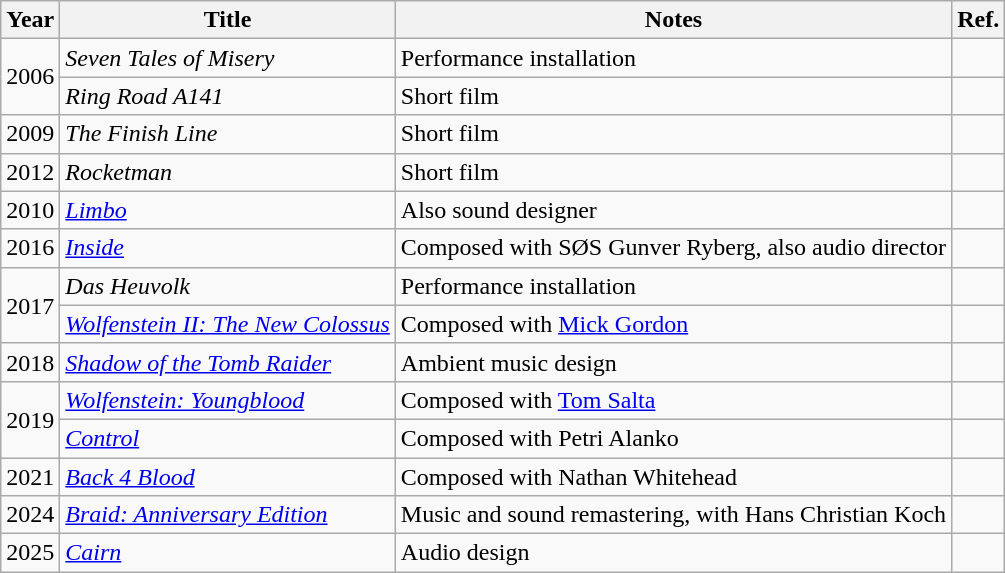<table class="wikitable">
<tr>
<th>Year</th>
<th>Title</th>
<th>Notes</th>
<th>Ref.</th>
</tr>
<tr>
<td rowspan="2">2006</td>
<td><em>Seven Tales of Misery</em></td>
<td>Performance installation</td>
<td></td>
</tr>
<tr>
<td><em>Ring Road A141</em></td>
<td>Short film</td>
<td></td>
</tr>
<tr>
<td>2009</td>
<td><em>The Finish Line</em></td>
<td>Short film</td>
<td></td>
</tr>
<tr>
<td>2012</td>
<td><em>Rocketman</em></td>
<td>Short film</td>
<td></td>
</tr>
<tr>
<td>2010</td>
<td><em><a href='#'>Limbo</a></em></td>
<td>Also sound designer</td>
<td></td>
</tr>
<tr>
<td>2016</td>
<td><em><a href='#'>Inside</a></em></td>
<td>Composed with SØS Gunver Ryberg, also audio director</td>
<td></td>
</tr>
<tr>
<td rowspan="2">2017</td>
<td><em>Das Heuvolk</em></td>
<td>Performance installation</td>
<td></td>
</tr>
<tr>
<td><em><a href='#'>Wolfenstein II: The New Colossus</a></em></td>
<td>Composed with <a href='#'>Mick Gordon</a></td>
<td></td>
</tr>
<tr>
<td>2018</td>
<td><em><a href='#'>Shadow of the Tomb Raider</a></em></td>
<td>Ambient music design</td>
<td></td>
</tr>
<tr>
<td rowspan="2">2019</td>
<td><em><a href='#'>Wolfenstein: Youngblood</a></em></td>
<td>Composed with <a href='#'>Tom Salta</a></td>
<td></td>
</tr>
<tr>
<td><em><a href='#'>Control</a></em></td>
<td>Composed with Petri Alanko</td>
<td></td>
</tr>
<tr>
<td>2021</td>
<td><em><a href='#'>Back 4 Blood</a></em></td>
<td>Composed with Nathan Whitehead</td>
<td></td>
</tr>
<tr>
<td>2024</td>
<td><em><a href='#'>Braid: Anniversary Edition</a></em></td>
<td>Music and sound remastering, with Hans Christian Koch</td>
<td></td>
</tr>
<tr>
<td>2025</td>
<td><em><a href='#'>Cairn</a></em></td>
<td>Audio design</td>
<td></td>
</tr>
</table>
